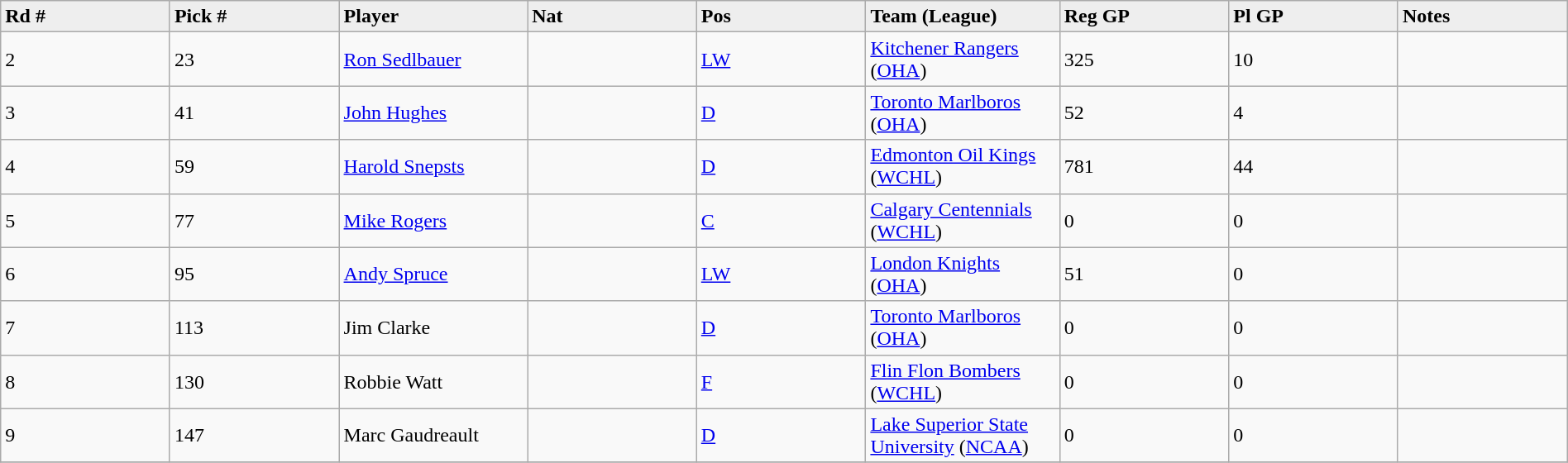<table class="wikitable" style="width: 100%">
<tr>
<td width="5%"; bgcolor="#eeeeee"><strong>Rd #</strong></td>
<td width="5%"; bgcolor="#eeeeee"><strong>Pick #</strong></td>
<td width="5%"; bgcolor="#eeeeee"><strong>Player</strong></td>
<td width="5%"; bgcolor="#eeeeee"><strong>Nat</strong></td>
<td width="5%"; bgcolor="#eeeeee"><strong>Pos</strong></td>
<td width="5%"; bgcolor="#eeeeee"><strong>Team (League)</strong></td>
<td width="5%"; bgcolor="#eeeeee"><strong>Reg GP</strong></td>
<td width="5%"; bgcolor="#eeeeee"><strong>Pl GP</strong></td>
<td width="5%"; bgcolor="#eeeeee"><strong>Notes</strong></td>
</tr>
<tr>
<td>2</td>
<td>23</td>
<td><a href='#'>Ron Sedlbauer</a></td>
<td></td>
<td><a href='#'>LW</a></td>
<td><a href='#'>Kitchener Rangers</a> (<a href='#'>OHA</a>)</td>
<td>325</td>
<td>10</td>
<td></td>
</tr>
<tr>
<td>3</td>
<td>41</td>
<td><a href='#'>John Hughes</a></td>
<td></td>
<td><a href='#'>D</a></td>
<td><a href='#'>Toronto Marlboros</a> (<a href='#'>OHA</a>)</td>
<td>52</td>
<td>4</td>
<td></td>
</tr>
<tr>
<td>4</td>
<td>59</td>
<td><a href='#'>Harold Snepsts</a></td>
<td></td>
<td><a href='#'>D</a></td>
<td><a href='#'>Edmonton Oil Kings</a> (<a href='#'>WCHL</a>)</td>
<td>781</td>
<td>44</td>
<td></td>
</tr>
<tr>
<td>5</td>
<td>77</td>
<td><a href='#'>Mike Rogers</a></td>
<td></td>
<td><a href='#'>C</a></td>
<td><a href='#'>Calgary Centennials</a> (<a href='#'>WCHL</a>)</td>
<td>0</td>
<td>0</td>
<td></td>
</tr>
<tr>
<td>6</td>
<td>95</td>
<td><a href='#'>Andy Spruce</a></td>
<td></td>
<td><a href='#'>LW</a></td>
<td><a href='#'>London Knights</a> (<a href='#'>OHA</a>)</td>
<td>51</td>
<td>0</td>
<td></td>
</tr>
<tr>
<td>7</td>
<td>113</td>
<td>Jim Clarke</td>
<td></td>
<td><a href='#'>D</a></td>
<td><a href='#'>Toronto Marlboros</a> (<a href='#'>OHA</a>)</td>
<td>0</td>
<td>0</td>
<td></td>
</tr>
<tr>
<td>8</td>
<td>130</td>
<td>Robbie Watt</td>
<td></td>
<td><a href='#'>F</a></td>
<td><a href='#'>Flin Flon Bombers</a> (<a href='#'>WCHL</a>)</td>
<td>0</td>
<td>0</td>
<td></td>
</tr>
<tr>
<td>9</td>
<td>147</td>
<td>Marc Gaudreault</td>
<td></td>
<td><a href='#'>D</a></td>
<td><a href='#'>Lake Superior State University</a> (<a href='#'>NCAA</a>)</td>
<td>0</td>
<td>0</td>
<td></td>
</tr>
<tr>
</tr>
</table>
